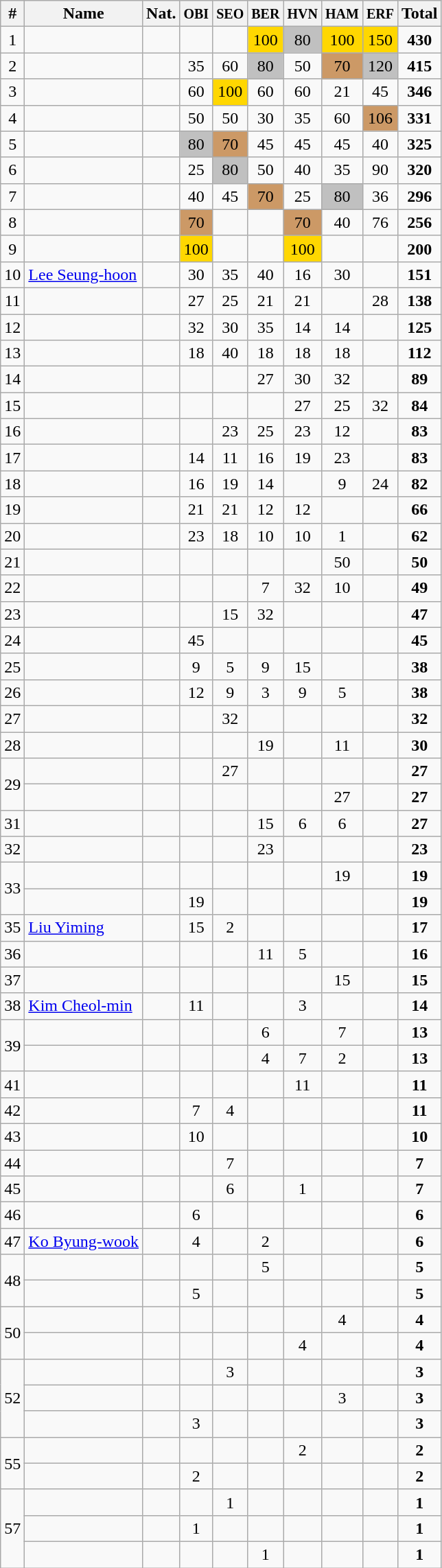<table class="wikitable sortable" style="text-align:center;">
<tr>
<th>#</th>
<th>Name</th>
<th>Nat.</th>
<th><small>OBI</small></th>
<th><small>SEO</small></th>
<th><small>BER</small></th>
<th><small>HVN</small></th>
<th><small>HAM</small></th>
<th><small>ERF</small></th>
<th>Total</th>
</tr>
<tr>
<td>1</td>
<td align=left></td>
<td></td>
<td></td>
<td></td>
<td bgcolor=gold>100</td>
<td bgcolor=silver>80</td>
<td bgcolor=gold>100</td>
<td bgcolor=gold>150</td>
<td><strong>430</strong></td>
</tr>
<tr>
<td>2</td>
<td align=left></td>
<td></td>
<td>35</td>
<td>60</td>
<td bgcolor=silver>80</td>
<td>50</td>
<td bgcolor=cc9966>70</td>
<td bgcolor=silver>120</td>
<td><strong>415</strong></td>
</tr>
<tr>
<td>3</td>
<td align=left></td>
<td></td>
<td>60</td>
<td bgcolor=gold>100</td>
<td>60</td>
<td>60</td>
<td>21</td>
<td>45</td>
<td><strong>346</strong></td>
</tr>
<tr>
<td>4</td>
<td align=left></td>
<td></td>
<td>50</td>
<td>50</td>
<td>30</td>
<td>35</td>
<td>60</td>
<td bgcolor=cc9966>106</td>
<td><strong>331</strong></td>
</tr>
<tr>
<td>5</td>
<td align=left></td>
<td></td>
<td bgcolor=silver>80</td>
<td bgcolor=cc9966>70</td>
<td>45</td>
<td>45</td>
<td>45</td>
<td>40</td>
<td><strong>325</strong></td>
</tr>
<tr>
<td>6</td>
<td align=left></td>
<td></td>
<td>25</td>
<td bgcolor=silver>80</td>
<td>50</td>
<td>40</td>
<td>35</td>
<td>90</td>
<td><strong>320</strong></td>
</tr>
<tr>
<td>7</td>
<td align=left></td>
<td></td>
<td>40</td>
<td>45</td>
<td bgcolor=cc9966>70</td>
<td>25</td>
<td bgcolor=silver>80</td>
<td>36</td>
<td><strong>296</strong></td>
</tr>
<tr>
<td>8</td>
<td align=left></td>
<td></td>
<td bgcolor=cc9966>70</td>
<td></td>
<td></td>
<td bgcolor=cc9966>70</td>
<td>40</td>
<td>76</td>
<td><strong>256</strong></td>
</tr>
<tr>
<td>9</td>
<td align=left></td>
<td></td>
<td bgcolor=gold>100</td>
<td></td>
<td></td>
<td bgcolor=gold>100</td>
<td></td>
<td></td>
<td><strong>200</strong></td>
</tr>
<tr>
<td>10</td>
<td align=left><a href='#'>Lee Seung-hoon</a></td>
<td></td>
<td>30</td>
<td>35</td>
<td>40</td>
<td>16</td>
<td>30</td>
<td></td>
<td><strong>151</strong></td>
</tr>
<tr>
<td>11</td>
<td align=left></td>
<td></td>
<td>27</td>
<td>25</td>
<td>21</td>
<td>21</td>
<td></td>
<td>28</td>
<td><strong>138</strong></td>
</tr>
<tr>
<td>12</td>
<td align=left></td>
<td></td>
<td>32</td>
<td>30</td>
<td>35</td>
<td>14</td>
<td>14</td>
<td></td>
<td><strong>125</strong></td>
</tr>
<tr>
<td>13</td>
<td align=left></td>
<td></td>
<td>18</td>
<td>40</td>
<td>18</td>
<td>18</td>
<td>18</td>
<td></td>
<td><strong>112</strong></td>
</tr>
<tr>
<td>14</td>
<td align=left></td>
<td></td>
<td></td>
<td></td>
<td>27</td>
<td>30</td>
<td>32</td>
<td></td>
<td><strong>89</strong></td>
</tr>
<tr>
<td>15</td>
<td align=left></td>
<td></td>
<td></td>
<td></td>
<td></td>
<td>27</td>
<td>25</td>
<td>32</td>
<td><strong>84</strong></td>
</tr>
<tr>
<td>16</td>
<td align=left></td>
<td></td>
<td></td>
<td>23</td>
<td>25</td>
<td>23</td>
<td>12</td>
<td></td>
<td><strong>83</strong></td>
</tr>
<tr>
<td>17</td>
<td align=left></td>
<td></td>
<td>14</td>
<td>11</td>
<td>16</td>
<td>19</td>
<td>23</td>
<td></td>
<td><strong>83</strong></td>
</tr>
<tr>
<td>18</td>
<td align=left></td>
<td></td>
<td>16</td>
<td>19</td>
<td>14</td>
<td></td>
<td>9</td>
<td>24</td>
<td><strong>82</strong></td>
</tr>
<tr>
<td>19</td>
<td align=left></td>
<td></td>
<td>21</td>
<td>21</td>
<td>12</td>
<td>12</td>
<td></td>
<td></td>
<td><strong>66</strong></td>
</tr>
<tr>
<td>20</td>
<td align=left></td>
<td></td>
<td>23</td>
<td>18</td>
<td>10</td>
<td>10</td>
<td>1</td>
<td></td>
<td><strong>62</strong></td>
</tr>
<tr>
<td>21</td>
<td align=left></td>
<td></td>
<td></td>
<td></td>
<td></td>
<td></td>
<td>50</td>
<td></td>
<td><strong>50</strong></td>
</tr>
<tr>
<td>22</td>
<td align=left></td>
<td></td>
<td></td>
<td></td>
<td>7</td>
<td>32</td>
<td>10</td>
<td></td>
<td><strong>49</strong></td>
</tr>
<tr>
<td>23</td>
<td align=left></td>
<td></td>
<td></td>
<td>15</td>
<td>32</td>
<td></td>
<td></td>
<td></td>
<td><strong>47</strong></td>
</tr>
<tr>
<td>24</td>
<td align=left></td>
<td></td>
<td>45</td>
<td></td>
<td></td>
<td></td>
<td></td>
<td></td>
<td><strong>45</strong></td>
</tr>
<tr>
<td>25</td>
<td align=left></td>
<td></td>
<td>9</td>
<td>5</td>
<td>9</td>
<td>15</td>
<td></td>
<td></td>
<td><strong>38</strong></td>
</tr>
<tr>
<td>26</td>
<td align=left></td>
<td></td>
<td>12</td>
<td>9</td>
<td>3</td>
<td>9</td>
<td>5</td>
<td></td>
<td><strong>38</strong></td>
</tr>
<tr>
<td>27</td>
<td align=left></td>
<td></td>
<td></td>
<td>32</td>
<td></td>
<td></td>
<td></td>
<td></td>
<td><strong>32</strong></td>
</tr>
<tr>
<td>28</td>
<td align=left></td>
<td></td>
<td></td>
<td></td>
<td>19</td>
<td></td>
<td>11</td>
<td></td>
<td><strong>30</strong></td>
</tr>
<tr>
<td rowspan=2>29</td>
<td align=left></td>
<td></td>
<td></td>
<td>27</td>
<td></td>
<td></td>
<td></td>
<td></td>
<td><strong>27</strong></td>
</tr>
<tr>
<td align=left></td>
<td></td>
<td></td>
<td></td>
<td></td>
<td></td>
<td>27</td>
<td></td>
<td><strong>27</strong></td>
</tr>
<tr>
<td>31</td>
<td align=left></td>
<td></td>
<td></td>
<td></td>
<td>15</td>
<td>6</td>
<td>6</td>
<td></td>
<td><strong>27</strong></td>
</tr>
<tr>
<td>32</td>
<td align=left></td>
<td></td>
<td></td>
<td></td>
<td>23</td>
<td></td>
<td></td>
<td></td>
<td><strong>23</strong></td>
</tr>
<tr>
<td rowspan=2>33</td>
<td align=left></td>
<td></td>
<td></td>
<td></td>
<td></td>
<td></td>
<td>19</td>
<td></td>
<td><strong>19</strong></td>
</tr>
<tr>
<td align=left></td>
<td></td>
<td>19</td>
<td></td>
<td></td>
<td></td>
<td></td>
<td></td>
<td><strong>19</strong></td>
</tr>
<tr>
<td>35</td>
<td align=left><a href='#'>Liu Yiming</a></td>
<td></td>
<td>15</td>
<td>2</td>
<td></td>
<td></td>
<td></td>
<td></td>
<td><strong>17</strong></td>
</tr>
<tr>
<td>36</td>
<td align=left></td>
<td></td>
<td></td>
<td></td>
<td>11</td>
<td>5</td>
<td></td>
<td></td>
<td><strong>16</strong></td>
</tr>
<tr>
<td>37</td>
<td align=left></td>
<td></td>
<td></td>
<td></td>
<td></td>
<td></td>
<td>15</td>
<td></td>
<td><strong>15</strong></td>
</tr>
<tr>
<td>38</td>
<td align=left><a href='#'>Kim Cheol-min</a></td>
<td></td>
<td>11</td>
<td></td>
<td></td>
<td>3</td>
<td></td>
<td></td>
<td><strong>14</strong></td>
</tr>
<tr>
<td rowspan=2>39</td>
<td align=left></td>
<td></td>
<td></td>
<td></td>
<td>6</td>
<td></td>
<td>7</td>
<td></td>
<td><strong>13</strong></td>
</tr>
<tr>
<td align=left></td>
<td></td>
<td></td>
<td></td>
<td>4</td>
<td>7</td>
<td>2</td>
<td></td>
<td><strong>13</strong></td>
</tr>
<tr>
<td>41</td>
<td align=left></td>
<td></td>
<td></td>
<td></td>
<td></td>
<td>11</td>
<td></td>
<td></td>
<td><strong>11</strong></td>
</tr>
<tr>
<td>42</td>
<td align=left></td>
<td></td>
<td>7</td>
<td>4</td>
<td></td>
<td></td>
<td></td>
<td></td>
<td><strong>11</strong></td>
</tr>
<tr>
<td>43</td>
<td align=left></td>
<td></td>
<td>10</td>
<td></td>
<td></td>
<td></td>
<td></td>
<td></td>
<td><strong>10</strong></td>
</tr>
<tr>
<td>44</td>
<td align=left></td>
<td></td>
<td></td>
<td>7</td>
<td></td>
<td></td>
<td></td>
<td></td>
<td><strong>7</strong></td>
</tr>
<tr>
<td>45</td>
<td align=left></td>
<td></td>
<td></td>
<td>6</td>
<td></td>
<td>1</td>
<td></td>
<td></td>
<td><strong>7</strong></td>
</tr>
<tr>
<td>46</td>
<td align=left></td>
<td></td>
<td>6</td>
<td></td>
<td></td>
<td></td>
<td></td>
<td></td>
<td><strong>6</strong></td>
</tr>
<tr>
<td>47</td>
<td align=left><a href='#'>Ko Byung-wook</a></td>
<td></td>
<td>4</td>
<td></td>
<td>2</td>
<td></td>
<td></td>
<td></td>
<td><strong>6</strong></td>
</tr>
<tr>
<td rowspan=2>48</td>
<td align=left></td>
<td></td>
<td></td>
<td></td>
<td>5</td>
<td></td>
<td></td>
<td></td>
<td><strong>5</strong></td>
</tr>
<tr>
<td align=left></td>
<td></td>
<td>5</td>
<td></td>
<td></td>
<td></td>
<td></td>
<td></td>
<td><strong>5</strong></td>
</tr>
<tr>
<td rowspan=2>50</td>
<td align=left></td>
<td></td>
<td></td>
<td></td>
<td></td>
<td></td>
<td>4</td>
<td></td>
<td><strong>4</strong></td>
</tr>
<tr>
<td align=left></td>
<td></td>
<td></td>
<td></td>
<td></td>
<td>4</td>
<td></td>
<td></td>
<td><strong>4</strong></td>
</tr>
<tr>
<td rowspan=3>52</td>
<td align=left></td>
<td></td>
<td></td>
<td>3</td>
<td></td>
<td></td>
<td></td>
<td></td>
<td><strong>3</strong></td>
</tr>
<tr>
<td align=left></td>
<td></td>
<td></td>
<td></td>
<td></td>
<td></td>
<td>3</td>
<td></td>
<td><strong>3</strong></td>
</tr>
<tr>
<td align=left></td>
<td></td>
<td>3</td>
<td></td>
<td></td>
<td></td>
<td></td>
<td></td>
<td><strong>3</strong></td>
</tr>
<tr>
<td rowspan=2>55</td>
<td align=left></td>
<td></td>
<td></td>
<td></td>
<td></td>
<td>2</td>
<td></td>
<td></td>
<td><strong>2</strong></td>
</tr>
<tr>
<td align=left></td>
<td></td>
<td>2</td>
<td></td>
<td></td>
<td></td>
<td></td>
<td></td>
<td><strong>2</strong></td>
</tr>
<tr>
<td rowspan=3>57</td>
<td align=left></td>
<td></td>
<td></td>
<td>1</td>
<td></td>
<td></td>
<td></td>
<td></td>
<td><strong>1</strong></td>
</tr>
<tr>
<td align=left></td>
<td></td>
<td>1</td>
<td></td>
<td></td>
<td></td>
<td></td>
<td></td>
<td><strong>1</strong></td>
</tr>
<tr>
<td align=left></td>
<td></td>
<td></td>
<td></td>
<td>1</td>
<td></td>
<td></td>
<td></td>
<td><strong>1</strong></td>
</tr>
</table>
